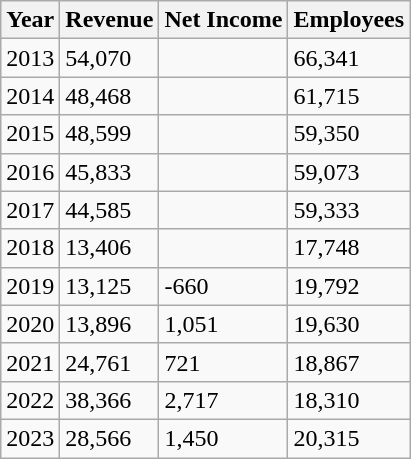<table class="wikitable">
<tr>
<th>Year</th>
<th>Revenue</th>
<th>Net Income</th>
<th>Employees</th>
</tr>
<tr>
<td>2013</td>
<td>54,070</td>
<td></td>
<td>66,341</td>
</tr>
<tr>
<td>2014</td>
<td>48,468</td>
<td></td>
<td>61,715</td>
</tr>
<tr>
<td>2015</td>
<td>48,599</td>
<td></td>
<td>59,350</td>
</tr>
<tr>
<td>2016</td>
<td>45,833</td>
<td></td>
<td>59,073</td>
</tr>
<tr>
<td>2017</td>
<td>44,585</td>
<td></td>
<td>59,333</td>
</tr>
<tr>
<td>2018</td>
<td>13,406</td>
<td></td>
<td>17,748</td>
</tr>
<tr>
<td>2019</td>
<td>13,125</td>
<td>-660</td>
<td>19,792</td>
</tr>
<tr>
<td>2020</td>
<td>13,896</td>
<td>1,051</td>
<td>19,630</td>
</tr>
<tr>
<td>2021</td>
<td>24,761</td>
<td>721</td>
<td>18,867</td>
</tr>
<tr>
<td>2022</td>
<td>38,366</td>
<td>2,717</td>
<td>18,310</td>
</tr>
<tr>
<td>2023</td>
<td>28,566</td>
<td>1,450</td>
<td>20,315</td>
</tr>
</table>
